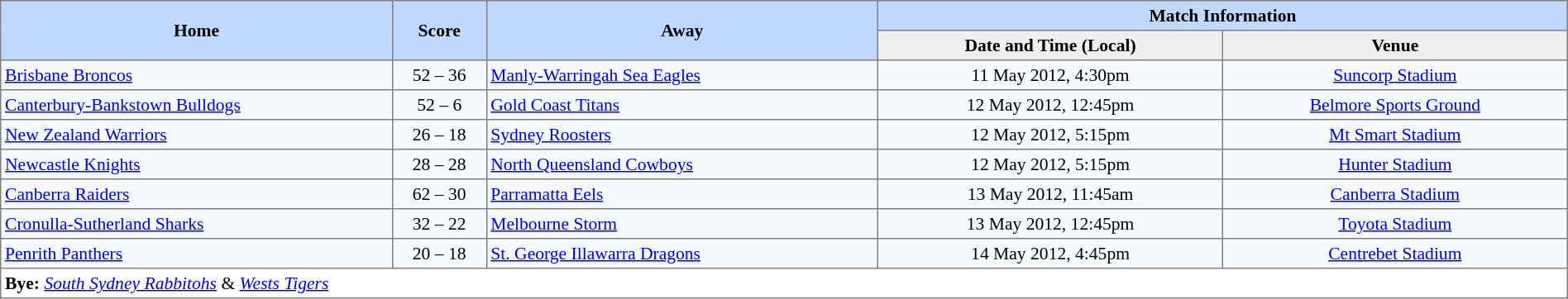<table border="1" cellpadding="3" cellspacing="0" style="border-collapse:collapse; font-size:90%; width:100%;">
<tr bgcolor=#C1D8FF>
<th rowspan=2 width=25%>Home</th>
<th rowspan=2 width=6%>Score</th>
<th rowspan=2 width=25%>Away</th>
<th colspan=6>Match Information</th>
</tr>
<tr bgcolor=#EFEFEF>
<th width=22%>Date and Time (Local)</th>
<th width=22%>Venue</th>
</tr>
<tr style="text-align:center; background:#f5faff;">
<td align=left> <a href='#'>Brisbane Broncos</a></td>
<td>52 – 36</td>
<td align=left> <a href='#'>Manly-Warringah Sea Eagles</a></td>
<td>11 May 2012, 4:30pm</td>
<td><a href='#'>Suncorp Stadium</a></td>
</tr>
<tr style="text-align:center; background:#f5faff;">
<td align=left> <a href='#'>Canterbury-Bankstown Bulldogs</a></td>
<td>52 – 6</td>
<td align=left> <a href='#'>Gold Coast Titans</a></td>
<td>12 May 2012, 12:45pm</td>
<td><a href='#'>Belmore Sports Ground</a></td>
</tr>
<tr style="text-align:center; background:#f5faff;">
<td align=left> <a href='#'>New Zealand Warriors</a></td>
<td>26 – 18</td>
<td align=left> <a href='#'>Sydney Roosters</a></td>
<td>12 May 2012, 5:15pm</td>
<td><a href='#'>Mt Smart Stadium</a></td>
</tr>
<tr style="text-align:center; background:#f5faff;">
<td align=left> <a href='#'>Newcastle Knights</a></td>
<td>28 – 28</td>
<td align=left> <a href='#'>North Queensland Cowboys</a></td>
<td>12 May 2012, 5:15pm</td>
<td><a href='#'>Hunter Stadium</a></td>
</tr>
<tr style="text-align:center; background:#f5faff;">
<td align=left> <a href='#'>Canberra Raiders</a></td>
<td>62 – 30</td>
<td align=left> <a href='#'>Parramatta Eels</a></td>
<td>13 May 2012, 11:45am</td>
<td><a href='#'>Canberra Stadium</a></td>
</tr>
<tr style="text-align:center; background:#f5faff;">
<td align=left> <a href='#'>Cronulla-Sutherland Sharks</a></td>
<td>32 – 22</td>
<td align=left> <a href='#'>Melbourne Storm</a></td>
<td>13 May 2012, 12:45pm</td>
<td><a href='#'>Toyota Stadium</a></td>
</tr>
<tr style="text-align:center; background:#f5faff;">
<td align=left> <a href='#'>Penrith Panthers</a></td>
<td>20 – 18</td>
<td align=left> <a href='#'>St. George Illawarra Dragons</a></td>
<td>14 May 2012, 4:45pm</td>
<td><a href='#'>Centrebet Stadium</a></td>
</tr>
<tr>
<td colspan="7" align="left"><strong>Bye:</strong>  <em><a href='#'>South Sydney Rabbitohs</a></em> &  <em><a href='#'>Wests Tigers</a></em></td>
</tr>
</table>
